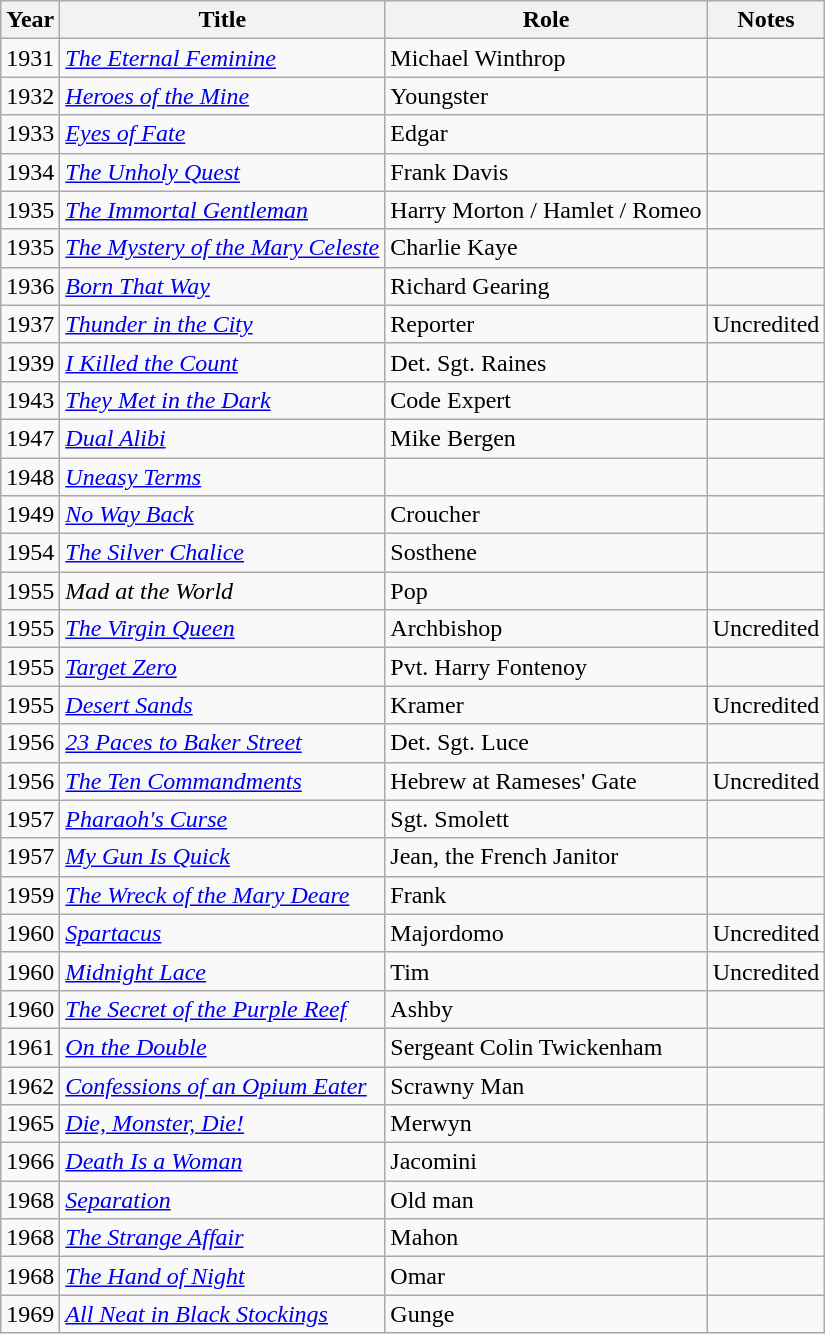<table class="wikitable">
<tr>
<th>Year</th>
<th>Title</th>
<th>Role</th>
<th>Notes</th>
</tr>
<tr>
<td>1931</td>
<td><em><a href='#'>The Eternal Feminine</a></em></td>
<td>Michael Winthrop</td>
<td></td>
</tr>
<tr>
<td>1932</td>
<td><em><a href='#'>Heroes of the Mine</a></em></td>
<td>Youngster</td>
<td></td>
</tr>
<tr>
<td>1933</td>
<td><em><a href='#'>Eyes of Fate</a></em></td>
<td>Edgar</td>
<td></td>
</tr>
<tr>
<td>1934</td>
<td><em><a href='#'>The Unholy Quest</a></em></td>
<td>Frank Davis</td>
<td></td>
</tr>
<tr>
<td>1935</td>
<td><em><a href='#'>The Immortal Gentleman</a></em></td>
<td>Harry Morton / Hamlet / Romeo</td>
<td></td>
</tr>
<tr>
<td>1935</td>
<td><em><a href='#'>The Mystery of the Mary Celeste</a></em></td>
<td>Charlie Kaye</td>
<td></td>
</tr>
<tr>
<td>1936</td>
<td><em><a href='#'>Born That Way</a></em></td>
<td>Richard Gearing</td>
<td></td>
</tr>
<tr>
<td>1937</td>
<td><em><a href='#'>Thunder in the City</a></em></td>
<td>Reporter</td>
<td>Uncredited</td>
</tr>
<tr>
<td>1939</td>
<td><em><a href='#'>I Killed the Count</a></em></td>
<td>Det. Sgt. Raines</td>
<td></td>
</tr>
<tr>
<td>1943</td>
<td><em><a href='#'>They Met in the Dark</a></em></td>
<td>Code Expert</td>
<td></td>
</tr>
<tr>
<td>1947</td>
<td><em><a href='#'>Dual Alibi</a></em></td>
<td>Mike Bergen</td>
<td></td>
</tr>
<tr>
<td>1948</td>
<td><em><a href='#'>Uneasy Terms</a></em></td>
<td></td>
<td></td>
</tr>
<tr>
<td>1949</td>
<td><em><a href='#'>No Way Back</a></em></td>
<td>Croucher</td>
<td></td>
</tr>
<tr>
<td>1954</td>
<td><em><a href='#'>The Silver Chalice</a></em></td>
<td>Sosthene</td>
<td></td>
</tr>
<tr>
<td>1955</td>
<td><em>Mad at the World</em></td>
<td>Pop</td>
<td></td>
</tr>
<tr>
<td>1955</td>
<td><em><a href='#'>The Virgin Queen</a></em></td>
<td>Archbishop</td>
<td>Uncredited</td>
</tr>
<tr>
<td>1955</td>
<td><em><a href='#'>Target Zero</a></em></td>
<td>Pvt. Harry Fontenoy</td>
<td></td>
</tr>
<tr>
<td>1955</td>
<td><em><a href='#'>Desert Sands</a></em></td>
<td>Kramer</td>
<td>Uncredited</td>
</tr>
<tr>
<td>1956</td>
<td><em><a href='#'>23 Paces to Baker Street</a></em></td>
<td>Det. Sgt. Luce</td>
<td></td>
</tr>
<tr>
<td>1956</td>
<td><em><a href='#'>The Ten Commandments</a></em></td>
<td>Hebrew at Rameses' Gate</td>
<td>Uncredited</td>
</tr>
<tr>
<td>1957</td>
<td><em><a href='#'>Pharaoh's Curse</a></em></td>
<td>Sgt. Smolett</td>
<td></td>
</tr>
<tr>
<td>1957</td>
<td><em><a href='#'>My Gun Is Quick</a></em></td>
<td>Jean, the French Janitor</td>
<td></td>
</tr>
<tr>
<td>1959</td>
<td><em><a href='#'>The Wreck of the Mary Deare</a></em></td>
<td>Frank</td>
<td></td>
</tr>
<tr>
<td>1960</td>
<td><em><a href='#'>Spartacus</a></em></td>
<td>Majordomo</td>
<td>Uncredited</td>
</tr>
<tr>
<td>1960</td>
<td><em><a href='#'>Midnight Lace</a></em></td>
<td>Tim</td>
<td>Uncredited</td>
</tr>
<tr>
<td>1960</td>
<td><em><a href='#'>The Secret of the Purple Reef</a></em></td>
<td>Ashby</td>
<td></td>
</tr>
<tr>
<td>1961</td>
<td><em><a href='#'>On the Double</a></em></td>
<td>Sergeant Colin Twickenham</td>
<td></td>
</tr>
<tr>
<td>1962</td>
<td><em><a href='#'>Confessions of an Opium Eater</a></em></td>
<td>Scrawny Man</td>
<td></td>
</tr>
<tr>
<td>1965</td>
<td><em><a href='#'>Die, Monster, Die!</a></em></td>
<td>Merwyn</td>
<td></td>
</tr>
<tr>
<td>1966</td>
<td><em><a href='#'>Death Is a Woman</a></em></td>
<td>Jacomini</td>
<td></td>
</tr>
<tr>
<td>1968</td>
<td><em><a href='#'>Separation</a></em></td>
<td>Old man</td>
<td></td>
</tr>
<tr>
<td>1968</td>
<td><em><a href='#'>The Strange Affair</a></em></td>
<td>Mahon</td>
<td></td>
</tr>
<tr>
<td>1968</td>
<td><em><a href='#'>The Hand of Night</a></em></td>
<td>Omar</td>
<td></td>
</tr>
<tr>
<td>1969</td>
<td><em><a href='#'>All Neat in Black Stockings</a></em></td>
<td>Gunge</td>
<td></td>
</tr>
</table>
